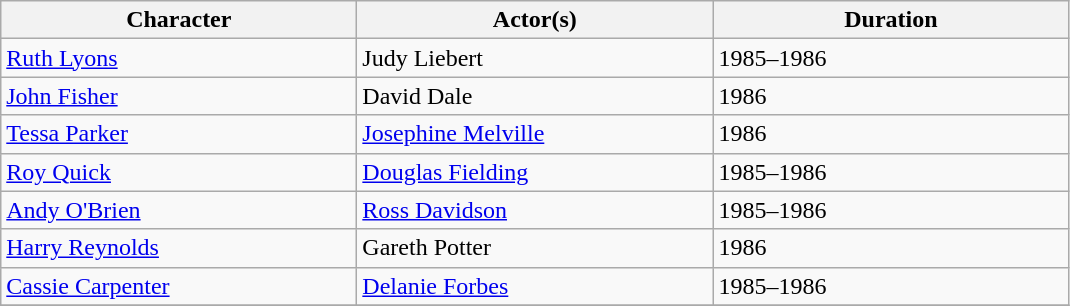<table class="wikitable">
<tr>
<th scope="col" width="230">Character</th>
<th scope="col" width="230">Actor(s)</th>
<th scope="col" width="230">Duration</th>
</tr>
<tr>
<td><a href='#'>Ruth Lyons</a></td>
<td>Judy Liebert</td>
<td>1985–1986</td>
</tr>
<tr>
<td><a href='#'>John Fisher</a></td>
<td>David Dale</td>
<td>1986</td>
</tr>
<tr>
<td><a href='#'>Tessa Parker</a></td>
<td><a href='#'>Josephine Melville</a></td>
<td>1986</td>
</tr>
<tr>
<td><a href='#'>Roy Quick</a></td>
<td><a href='#'>Douglas Fielding</a></td>
<td>1985–1986</td>
</tr>
<tr>
<td><a href='#'>Andy O'Brien</a></td>
<td><a href='#'>Ross Davidson</a></td>
<td>1985–1986</td>
</tr>
<tr>
<td><a href='#'>Harry Reynolds</a></td>
<td>Gareth Potter</td>
<td>1986</td>
</tr>
<tr>
<td><a href='#'>Cassie Carpenter</a></td>
<td><a href='#'>Delanie Forbes</a></td>
<td>1985–1986</td>
</tr>
<tr>
</tr>
</table>
